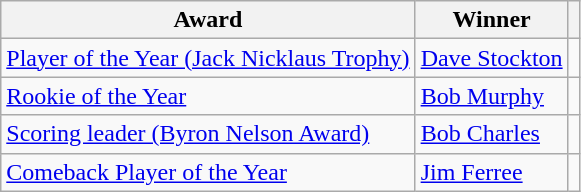<table class="wikitable">
<tr>
<th>Award</th>
<th>Winner</th>
<th></th>
</tr>
<tr>
<td><a href='#'>Player of the Year (Jack Nicklaus Trophy)</a></td>
<td> <a href='#'>Dave Stockton</a></td>
<td></td>
</tr>
<tr>
<td><a href='#'>Rookie of the Year</a></td>
<td> <a href='#'>Bob Murphy</a></td>
<td></td>
</tr>
<tr>
<td><a href='#'>Scoring leader (Byron Nelson Award)</a></td>
<td> <a href='#'>Bob Charles</a></td>
<td></td>
</tr>
<tr>
<td><a href='#'>Comeback Player of the Year</a></td>
<td> <a href='#'>Jim Ferree</a></td>
<td></td>
</tr>
</table>
